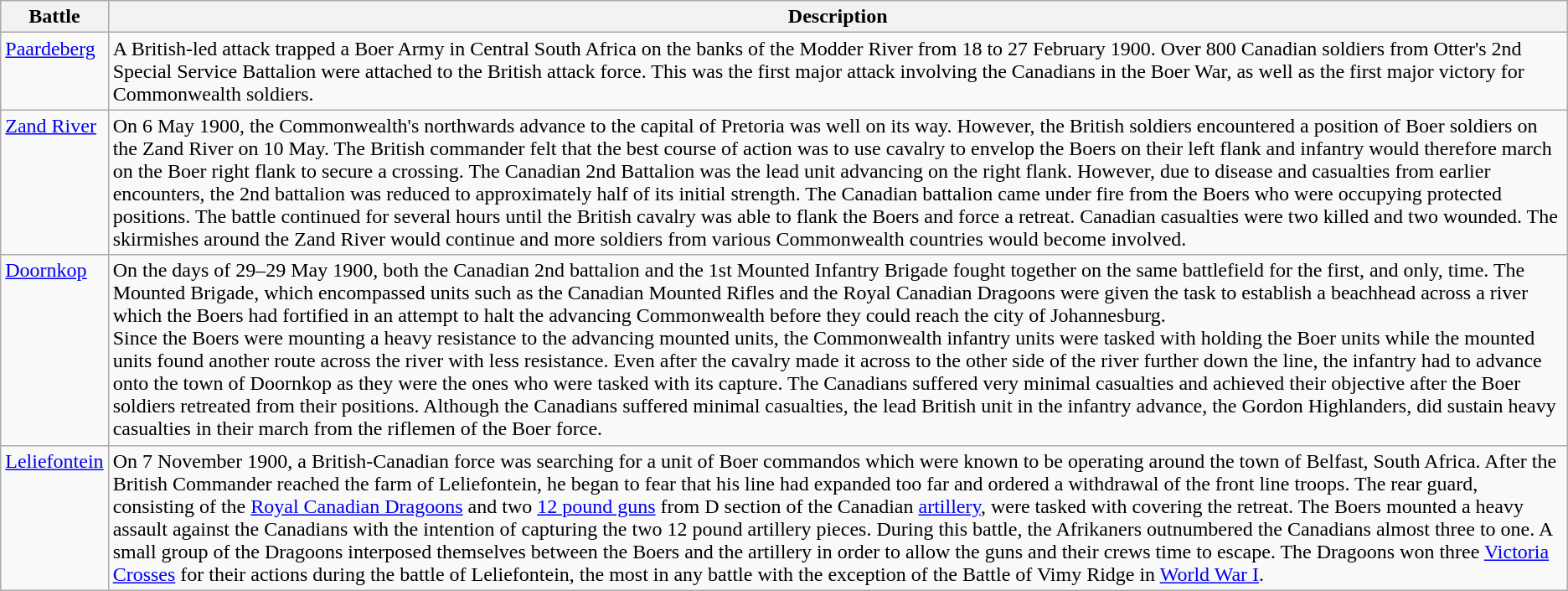<table class="wikitable">
<tr>
<th>Battle</th>
<th>Description</th>
</tr>
<tr valign="top">
<td><a href='#'>Paardeberg</a></td>
<td>A British-led attack trapped a Boer Army in Central South Africa on the banks of the Modder River from 18 to 27 February 1900. Over 800 Canadian soldiers from Otter's 2nd Special Service Battalion were attached to the British attack force. This was the first major attack involving the Canadians in the Boer War, as well as the first major victory for Commonwealth soldiers.</td>
</tr>
<tr valign="top">
<td><a href='#'>Zand River</a></td>
<td>On 6 May 1900, the Commonwealth's northwards advance to the capital of Pretoria was well on its way. However, the British soldiers encountered a position of Boer soldiers on the Zand River on 10 May. The British commander felt that the best course of action was to use cavalry to envelop the Boers on their left flank and infantry would therefore march on the Boer right flank to secure a crossing. The Canadian 2nd Battalion was the lead unit advancing on the right flank. However, due to disease and casualties from earlier encounters, the 2nd battalion was reduced to approximately half of its initial strength. The Canadian battalion came under fire from the Boers who were occupying protected positions. The battle continued for several hours until the British cavalry was able to flank the Boers and force a retreat. Canadian casualties were two killed and two wounded. The skirmishes around the Zand River would continue and more soldiers from various Commonwealth countries would become involved.</td>
</tr>
<tr valign="top">
<td><a href='#'>Doornkop</a></td>
<td>On the days of 29–29 May 1900, both the Canadian 2nd battalion and the 1st Mounted Infantry Brigade fought together on the same battlefield for the first, and only, time. The Mounted Brigade, which encompassed units such as the Canadian Mounted Rifles and the Royal Canadian Dragoons were given the task to establish a beachhead across a river which the Boers had fortified in an attempt to halt the advancing Commonwealth before they could reach the city of Johannesburg.<br>Since the Boers were mounting a heavy resistance to the advancing mounted units, the Commonwealth infantry units were tasked with holding the Boer units while the mounted units found another route across the river with less resistance. Even after the cavalry made it across to the other side of the river further down the line, the infantry had to advance onto the town of Doornkop as they were the ones who were tasked with its capture. The Canadians suffered very minimal casualties and achieved their objective after the Boer soldiers retreated from their positions. Although the Canadians suffered minimal casualties, the lead British unit in the infantry advance, the Gordon Highlanders, did sustain heavy casualties in their march from the riflemen of the Boer force.</td>
</tr>
<tr valign="top">
<td><a href='#'>Leliefontein</a></td>
<td>On 7 November 1900, a British-Canadian force was searching for a unit of Boer commandos which were known to be operating around the town of Belfast, South Africa. After the British Commander reached the farm of Leliefontein, he began to fear that his line had expanded too far and ordered a withdrawal of the front line troops. The rear guard, consisting of the <a href='#'>Royal Canadian Dragoons</a> and two <a href='#'>12 pound guns</a> from D section of the Canadian <a href='#'>artillery</a>, were tasked with covering the retreat. The Boers mounted a heavy assault against the Canadians with the intention of capturing the two 12 pound artillery pieces. During this battle, the Afrikaners outnumbered the Canadians almost three to one. A small group of the Dragoons interposed themselves between the Boers and the artillery in order to allow the guns and their crews time to escape. The Dragoons won three <a href='#'>Victoria Crosses</a> for their actions during the battle of Leliefontein, the most in any battle with the exception of the Battle of Vimy Ridge in <a href='#'>World War I</a>.</td>
</tr>
</table>
